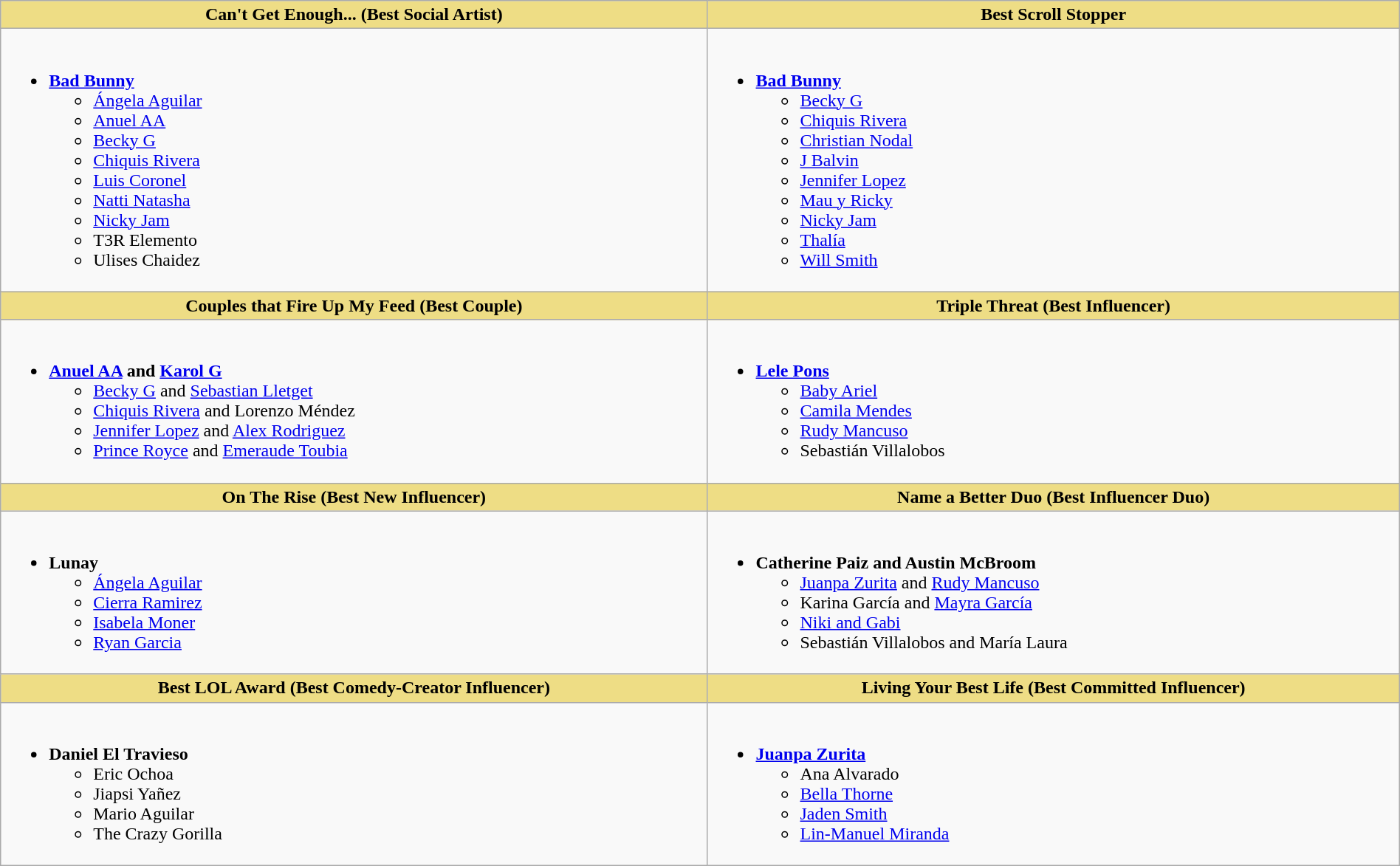<table class="wikitable" style="width:100%;">
<tr>
<th style="background:#EEDD85; width=50%">Can't Get Enough... (Best Social Artist)</th>
<th style="background:#EEDD85; width=50%">Best Scroll Stopper</th>
</tr>
<tr>
<td valign="top"><br><ul><li><strong><a href='#'>Bad Bunny</a></strong><ul><li><a href='#'>Ángela Aguilar</a></li><li><a href='#'>Anuel AA</a></li><li><a href='#'>Becky G</a></li><li><a href='#'>Chiquis Rivera</a></li><li><a href='#'>Luis Coronel</a></li><li><a href='#'>Natti Natasha</a></li><li><a href='#'>Nicky Jam</a></li><li>T3R Elemento</li><li>Ulises Chaidez</li></ul></li></ul></td>
<td valign="top"><br><ul><li><strong><a href='#'>Bad Bunny</a></strong><ul><li><a href='#'>Becky G</a></li><li><a href='#'>Chiquis Rivera</a></li><li><a href='#'>Christian Nodal</a></li><li><a href='#'>J Balvin</a></li><li><a href='#'>Jennifer Lopez</a></li><li><a href='#'>Mau y Ricky</a></li><li><a href='#'>Nicky Jam</a></li><li><a href='#'>Thalía</a></li><li><a href='#'>Will Smith</a></li></ul></li></ul></td>
</tr>
<tr>
<th style="background:#EEDD85; width=50%">Couples that Fire Up My Feed (Best Couple)</th>
<th style="background:#EEDD85; width=50%">Triple Threat (Best Influencer)</th>
</tr>
<tr>
<td valign="top"><br><ul><li><strong><a href='#'>Anuel AA</a> and <a href='#'>Karol G</a></strong><ul><li><a href='#'>Becky G</a> and <a href='#'>Sebastian Lletget</a></li><li><a href='#'>Chiquis Rivera</a> and Lorenzo Méndez</li><li><a href='#'>Jennifer Lopez</a> and <a href='#'>Alex Rodriguez</a></li><li><a href='#'>Prince Royce</a> and <a href='#'>Emeraude Toubia</a></li></ul></li></ul></td>
<td valign="top"><br><ul><li><strong><a href='#'>Lele Pons</a></strong><ul><li><a href='#'>Baby Ariel</a></li><li><a href='#'>Camila Mendes</a></li><li><a href='#'>Rudy Mancuso</a></li><li>Sebastián Villalobos</li></ul></li></ul></td>
</tr>
<tr>
<th style="background:#EEDD85; width=50%">On The Rise (Best New Influencer)</th>
<th style="background:#EEDD85; width=50%">Name a Better Duo (Best Influencer Duo)</th>
</tr>
<tr>
<td valign="top"><br><ul><li><strong>Lunay</strong><ul><li><a href='#'>Ángela Aguilar</a></li><li><a href='#'>Cierra Ramirez</a></li><li><a href='#'>Isabela Moner</a></li><li><a href='#'>Ryan Garcia</a></li></ul></li></ul></td>
<td valign="top"><br><ul><li><strong>Catherine Paiz and Austin McBroom</strong><ul><li><a href='#'>Juanpa Zurita</a> and <a href='#'>Rudy Mancuso</a></li><li>Karina García and <a href='#'>Mayra García</a></li><li><a href='#'>Niki and Gabi</a></li><li>Sebastián Villalobos and María Laura</li></ul></li></ul></td>
</tr>
<tr>
<th style="background:#EEDD85; width=50%">Best LOL Award (Best Comedy-Creator Influencer)</th>
<th style="background:#EEDD85; width=50%">Living Your Best Life (Best Committed Influencer)</th>
</tr>
<tr>
<td valign="top"><br><ul><li><strong>Daniel El Travieso</strong><ul><li>Eric Ochoa</li><li>Jiapsi Yañez</li><li>Mario Aguilar</li><li>The Crazy Gorilla</li></ul></li></ul></td>
<td valign="top"><br><ul><li><strong><a href='#'>Juanpa Zurita</a></strong><ul><li>Ana Alvarado</li><li><a href='#'>Bella Thorne</a></li><li><a href='#'>Jaden Smith</a></li><li><a href='#'>Lin-Manuel Miranda</a></li></ul></li></ul></td>
</tr>
</table>
